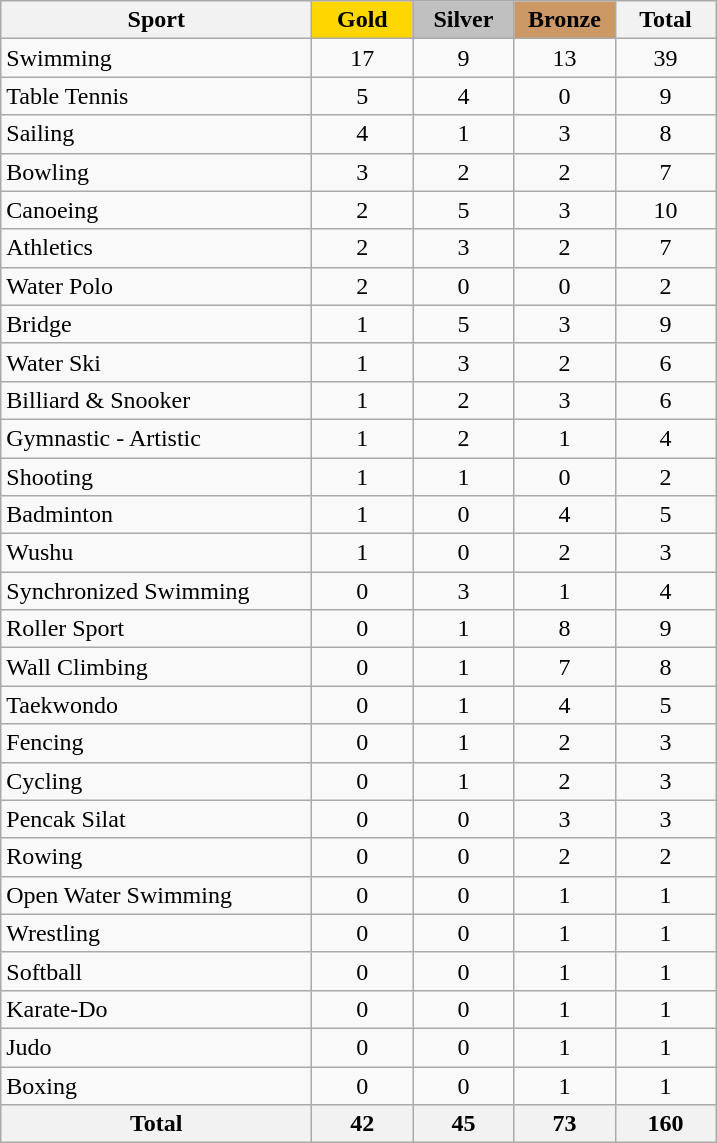<table class="wikitable" style="text-align:center;">
<tr>
<th width=200>Sport</th>
<td bgcolor=gold width=60><strong>Gold</strong></td>
<td bgcolor=silver width=60><strong>Silver</strong></td>
<td bgcolor=#cc9966 width=60><strong>Bronze</strong></td>
<th width=60>Total</th>
</tr>
<tr>
<td align=left>Swimming</td>
<td>17</td>
<td>9</td>
<td>13</td>
<td>39</td>
</tr>
<tr>
<td align=left>Table Tennis</td>
<td>5</td>
<td>4</td>
<td>0</td>
<td>9</td>
</tr>
<tr>
<td align=left>Sailing</td>
<td>4</td>
<td>1</td>
<td>3</td>
<td>8</td>
</tr>
<tr>
<td align=left>Bowling</td>
<td>3</td>
<td>2</td>
<td>2</td>
<td>7</td>
</tr>
<tr>
<td align=left>Canoeing</td>
<td>2</td>
<td>5</td>
<td>3</td>
<td>10</td>
</tr>
<tr>
<td align=left>Athletics</td>
<td>2</td>
<td>3</td>
<td>2</td>
<td>7</td>
</tr>
<tr>
<td align=left>Water Polo</td>
<td>2</td>
<td>0</td>
<td>0</td>
<td>2</td>
</tr>
<tr>
<td align=left>Bridge</td>
<td>1</td>
<td>5</td>
<td>3</td>
<td>9</td>
</tr>
<tr>
<td align=left>Water Ski</td>
<td>1</td>
<td>3</td>
<td>2</td>
<td>6</td>
</tr>
<tr>
<td align=left>Billiard & Snooker</td>
<td>1</td>
<td>2</td>
<td>3</td>
<td>6</td>
</tr>
<tr>
<td align=left>Gymnastic - Artistic</td>
<td>1</td>
<td>2</td>
<td>1</td>
<td>4</td>
</tr>
<tr>
<td align=left>Shooting</td>
<td>1</td>
<td>1</td>
<td>0</td>
<td>2</td>
</tr>
<tr>
<td align=left>Badminton</td>
<td>1</td>
<td>0</td>
<td>4</td>
<td>5</td>
</tr>
<tr>
<td align=left>Wushu</td>
<td>1</td>
<td>0</td>
<td>2</td>
<td>3</td>
</tr>
<tr>
<td align=left>Synchronized Swimming</td>
<td>0</td>
<td>3</td>
<td>1</td>
<td>4</td>
</tr>
<tr>
<td align=left>Roller Sport</td>
<td>0</td>
<td>1</td>
<td>8</td>
<td>9</td>
</tr>
<tr>
<td align=left>Wall Climbing</td>
<td>0</td>
<td>1</td>
<td>7</td>
<td>8</td>
</tr>
<tr>
<td align=left>Taekwondo</td>
<td>0</td>
<td>1</td>
<td>4</td>
<td>5</td>
</tr>
<tr>
<td align=left>Fencing</td>
<td>0</td>
<td>1</td>
<td>2</td>
<td>3</td>
</tr>
<tr>
<td align=left>Cycling</td>
<td>0</td>
<td>1</td>
<td>2</td>
<td>3</td>
</tr>
<tr>
<td align=left>Pencak Silat</td>
<td>0</td>
<td>0</td>
<td>3</td>
<td>3</td>
</tr>
<tr>
<td align=left>Rowing</td>
<td>0</td>
<td>0</td>
<td>2</td>
<td>2</td>
</tr>
<tr>
<td align=left>Open Water Swimming</td>
<td>0</td>
<td>0</td>
<td>1</td>
<td>1</td>
</tr>
<tr>
<td align=left>Wrestling</td>
<td>0</td>
<td>0</td>
<td>1</td>
<td>1</td>
</tr>
<tr>
<td align=left>Softball</td>
<td>0</td>
<td>0</td>
<td>1</td>
<td>1</td>
</tr>
<tr>
<td align=left>Karate-Do</td>
<td>0</td>
<td>0</td>
<td>1</td>
<td>1</td>
</tr>
<tr>
<td align=left>Judo</td>
<td>0</td>
<td>0</td>
<td>1</td>
<td>1</td>
</tr>
<tr>
<td align=left>Boxing</td>
<td>0</td>
<td>0</td>
<td>1</td>
<td>1</td>
</tr>
<tr>
<th>Total</th>
<th>42</th>
<th>45</th>
<th>73</th>
<th>160</th>
</tr>
</table>
